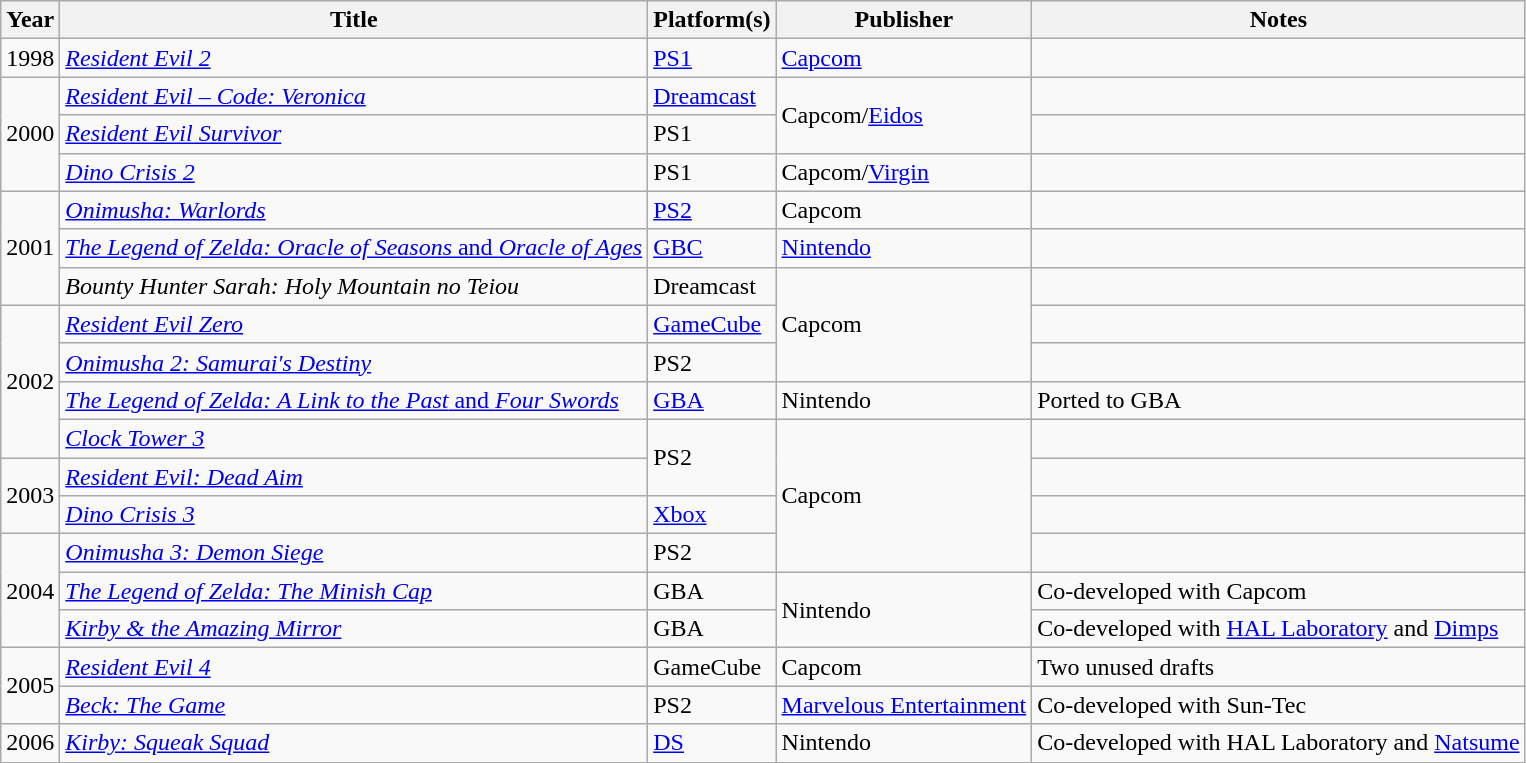<table class="wikitable sortable">
<tr>
<th>Year</th>
<th>Title</th>
<th>Platform(s)</th>
<th>Publisher</th>
<th>Notes</th>
</tr>
<tr>
<td>1998</td>
<td><em><a href='#'>Resident Evil 2</a></em></td>
<td><a href='#'>PS1</a></td>
<td><a href='#'>Capcom</a></td>
<td></td>
</tr>
<tr>
<td rowspan="3">2000</td>
<td><em><a href='#'>Resident Evil – Code: Veronica</a></em></td>
<td><a href='#'>Dreamcast</a></td>
<td rowspan="2">Capcom/<a href='#'>Eidos</a></td>
<td></td>
</tr>
<tr>
<td><em><a href='#'>Resident Evil Survivor</a></em></td>
<td>PS1</td>
<td></td>
</tr>
<tr>
<td><em><a href='#'>Dino Crisis 2</a></em></td>
<td>PS1</td>
<td>Capcom/<a href='#'>Virgin</a></td>
<td></td>
</tr>
<tr>
<td rowspan="3">2001</td>
<td><em><a href='#'>Onimusha: Warlords</a></em></td>
<td><a href='#'>PS2</a></td>
<td>Capcom</td>
<td></td>
</tr>
<tr>
<td><a href='#'><em>The Legend of Zelda: Oracle of Seasons</em> and <em>Oracle of Ages</em></a></td>
<td><a href='#'>GBC</a></td>
<td><a href='#'>Nintendo</a></td>
<td></td>
</tr>
<tr>
<td><em>Bounty Hunter Sarah: Holy Mountain no Teiou</em></td>
<td>Dreamcast</td>
<td rowspan="3">Capcom</td>
<td></td>
</tr>
<tr>
<td rowspan="4">2002</td>
<td><em><a href='#'>Resident Evil Zero</a></em></td>
<td><a href='#'>GameCube</a></td>
<td></td>
</tr>
<tr>
<td><em><a href='#'>Onimusha 2: Samurai's Destiny</a></em></td>
<td>PS2</td>
<td></td>
</tr>
<tr>
<td><a href='#'><em>The Legend of Zelda: A Link to the Past</em> and <em>Four Swords</em></a></td>
<td><a href='#'>GBA</a></td>
<td>Nintendo</td>
<td>Ported to GBA</td>
</tr>
<tr>
<td><em><a href='#'>Clock Tower 3</a></em></td>
<td rowspan="2">PS2</td>
<td rowspan="4">Capcom</td>
<td></td>
</tr>
<tr>
<td rowspan="2">2003</td>
<td><em><a href='#'>Resident Evil: Dead Aim</a></em></td>
<td></td>
</tr>
<tr>
<td><em><a href='#'>Dino Crisis 3</a></em></td>
<td><a href='#'>Xbox</a></td>
<td></td>
</tr>
<tr>
<td rowspan="3">2004</td>
<td><em><a href='#'>Onimusha 3: Demon Siege</a></em></td>
<td>PS2</td>
<td></td>
</tr>
<tr>
<td><em><a href='#'>The Legend of Zelda: The Minish Cap</a></em></td>
<td>GBA</td>
<td rowspan="2">Nintendo</td>
<td>Co-developed with Capcom</td>
</tr>
<tr>
<td><em><a href='#'>Kirby & the Amazing Mirror</a></em></td>
<td>GBA</td>
<td>Co-developed with <a href='#'>HAL Laboratory</a> and <a href='#'>Dimps</a></td>
</tr>
<tr>
<td rowspan="2">2005</td>
<td><em><a href='#'>Resident Evil 4</a></em></td>
<td>GameCube</td>
<td>Capcom</td>
<td>Two unused drafts</td>
</tr>
<tr>
<td><em><a href='#'>Beck: The Game</a></em></td>
<td>PS2</td>
<td><a href='#'>Marvelous Entertainment</a></td>
<td>Co-developed with Sun-Tec</td>
</tr>
<tr>
<td>2006</td>
<td><em><a href='#'>Kirby: Squeak Squad</a></em></td>
<td><a href='#'>DS</a></td>
<td>Nintendo</td>
<td>Co-developed with HAL Laboratory and <a href='#'>Natsume</a></td>
</tr>
</table>
